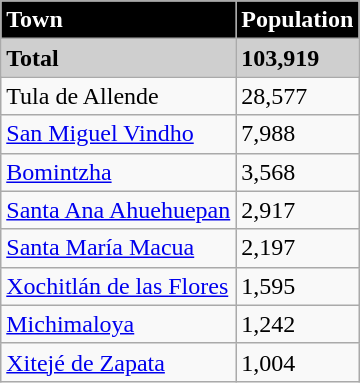<table class="wikitable">
<tr style="background:#000000; color:#FFFFFF;">
<td><strong>Town</strong></td>
<td><strong>Population</strong></td>
</tr>
<tr style="background:#CFCFCF;">
<td><strong>Total</strong></td>
<td><strong>103,919</strong></td>
</tr>
<tr>
<td>Tula de Allende</td>
<td>28,577</td>
</tr>
<tr>
<td><a href='#'>San Miguel Vindho</a></td>
<td>7,988</td>
</tr>
<tr>
<td><a href='#'>Bomintzha</a></td>
<td>3,568</td>
</tr>
<tr>
<td><a href='#'>Santa Ana Ahuehuepan</a></td>
<td>2,917</td>
</tr>
<tr>
<td><a href='#'>Santa María Macua</a></td>
<td>2,197</td>
</tr>
<tr>
<td><a href='#'>Xochitlán de las Flores</a></td>
<td>1,595</td>
</tr>
<tr>
<td><a href='#'>Michimaloya</a></td>
<td>1,242</td>
</tr>
<tr>
<td><a href='#'>Xitejé de Zapata</a></td>
<td>1,004</td>
</tr>
</table>
